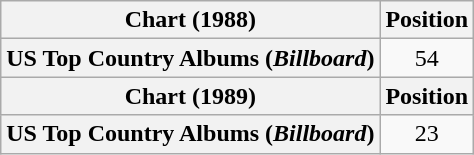<table class="wikitable plainrowheaders" style="text-align:center">
<tr>
<th scope="col">Chart (1988)</th>
<th scope="col">Position</th>
</tr>
<tr>
<th scope="row">US Top Country Albums (<em>Billboard</em>)</th>
<td>54</td>
</tr>
<tr>
<th scope="col">Chart (1989)</th>
<th scope="col">Position</th>
</tr>
<tr>
<th scope="row">US Top Country Albums (<em>Billboard</em>)</th>
<td>23</td>
</tr>
</table>
